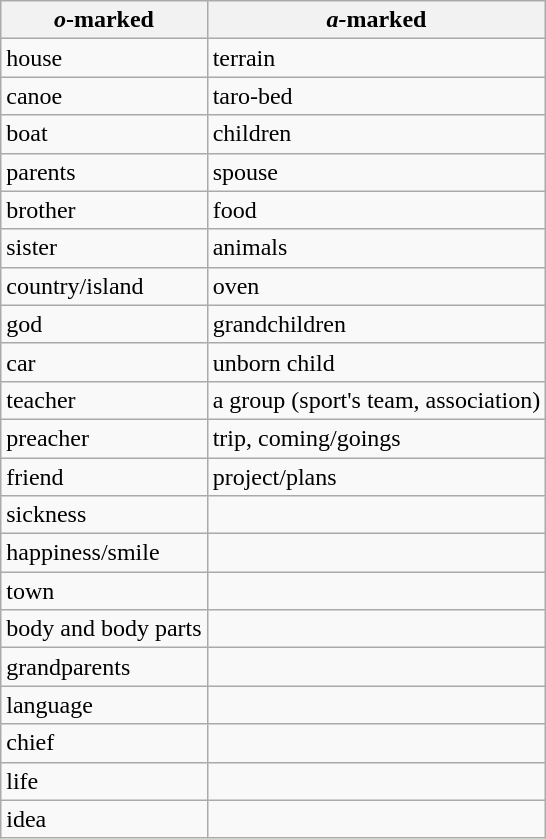<table class="wikitable mw-collapsible mw-collapsed">
<tr>
<th><em>o</em>-marked</th>
<th><em>a-</em>marked</th>
</tr>
<tr>
<td>house</td>
<td>terrain</td>
</tr>
<tr>
<td>canoe</td>
<td>taro-bed</td>
</tr>
<tr>
<td>boat</td>
<td>children</td>
</tr>
<tr>
<td>parents</td>
<td>spouse</td>
</tr>
<tr>
<td>brother</td>
<td>food</td>
</tr>
<tr>
<td>sister</td>
<td>animals</td>
</tr>
<tr>
<td>country/island</td>
<td>oven</td>
</tr>
<tr>
<td>god</td>
<td>grandchildren</td>
</tr>
<tr>
<td>car</td>
<td>unborn child</td>
</tr>
<tr>
<td>teacher</td>
<td>a group (sport's team, association)</td>
</tr>
<tr>
<td>preacher</td>
<td>trip, coming/goings</td>
</tr>
<tr>
<td>friend</td>
<td>project/plans</td>
</tr>
<tr>
<td>sickness</td>
<td></td>
</tr>
<tr>
<td>happiness/smile</td>
<td></td>
</tr>
<tr>
<td>town</td>
<td></td>
</tr>
<tr>
<td>body and body parts</td>
<td></td>
</tr>
<tr>
<td>grandparents</td>
<td></td>
</tr>
<tr>
<td>language</td>
<td></td>
</tr>
<tr>
<td>chief</td>
<td></td>
</tr>
<tr>
<td>life</td>
<td></td>
</tr>
<tr>
<td>idea</td>
<td></td>
</tr>
</table>
